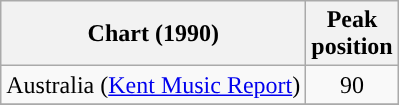<table class="wikitable">
<tr>
<th scope="col">Chart (1990)</th>
<th>Peak<br>position</th>
</tr>
<tr>
<td>Australia (<a href='#'>Kent Music Report</a>)</td>
<td style="text-align:center;">90</td>
</tr>
<tr>
</tr>
</table>
